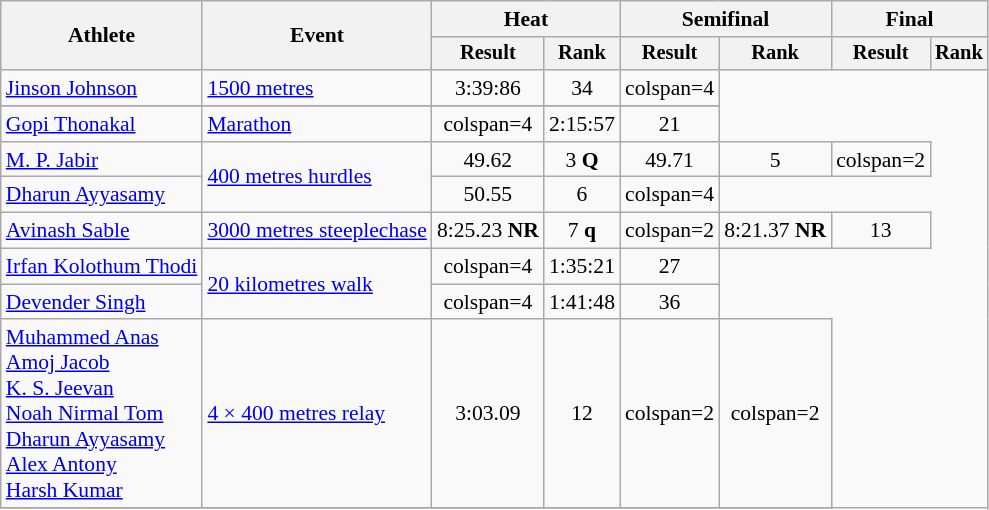<table class="wikitable" style="font-size:90%">
<tr>
<th rowspan="2">Athlete</th>
<th rowspan="2">Event</th>
<th colspan="2">Heat</th>
<th colspan="2">Semifinal</th>
<th colspan="2">Final</th>
</tr>
<tr style="font-size:95%">
<th>Result</th>
<th>Rank</th>
<th>Result</th>
<th>Rank</th>
<th>Result</th>
<th>Rank</th>
</tr>
<tr style=text-align:center>
<td style=text-align:left><a href='#'>Jinson Johnson</a></td>
<td style=text-align:left><a href='#'>1500 metres</a></td>
<td>3:39:86</td>
<td>34</td>
<td>colspan=4 </td>
</tr>
<tr style=text-align:center>
</tr>
<tr style=text-align:center>
<td style=text-align:left><a href='#'>Gopi Thonakal</a></td>
<td style=text-align:left><a href='#'>Marathon</a></td>
<td>colspan=4 </td>
<td>2:15:57</td>
<td>21</td>
</tr>
<tr style=text-align:center>
<td style=text-align:left><a href='#'>M. P. Jabir</a></td>
<td style=text-align:left rowspan=2><a href='#'>400 metres hurdles</a></td>
<td>49.62</td>
<td>3 <strong>Q</strong></td>
<td>49.71</td>
<td>5</td>
<td>colspan=2 </td>
</tr>
<tr style=text-align:center>
<td style=text-align:left><a href='#'>Dharun Ayyasamy</a></td>
<td>50.55</td>
<td>6</td>
<td>colspan=4 </td>
</tr>
<tr style=text-align:center>
<td style=text-align:left><a href='#'>Avinash Sable</a></td>
<td style=text-align:left><a href='#'>3000 metres steeplechase</a></td>
<td>8:25.23 <strong>NR</strong></td>
<td>7 <strong>q</strong></td>
<td>colspan=2 </td>
<td>8:21.37 <strong>NR</strong></td>
<td>13</td>
</tr>
<tr style=text-align:center>
<td style=text-align:left><a href='#'>Irfan Kolothum Thodi</a></td>
<td style=text-align:left rowspan=2><a href='#'>20 kilometres walk</a></td>
<td>colspan=4 </td>
<td>1:35:21</td>
<td>27</td>
</tr>
<tr style=text-align:center>
<td style=text-align:left><a href='#'>Devender Singh</a></td>
<td>colspan=4 </td>
<td>1:41:48</td>
<td>36</td>
</tr>
<tr style=text-align:center>
<td style=text-align:left><a href='#'>Muhammed Anas</a><br><a href='#'>Amoj Jacob</a><br><a href='#'>K. S. Jeevan</a><br><a href='#'>Noah Nirmal Tom</a><br><a href='#'>Dharun Ayyasamy</a><br><a href='#'>Alex Antony</a><br><a href='#'>Harsh Kumar</a></td>
<td style=text-align:left><a href='#'>4 × 400 metres relay</a></td>
<td>3:03.09</td>
<td>12</td>
<td>colspan=2 </td>
<td>colspan=2 </td>
</tr>
<tr style=text-align:center>
</tr>
</table>
